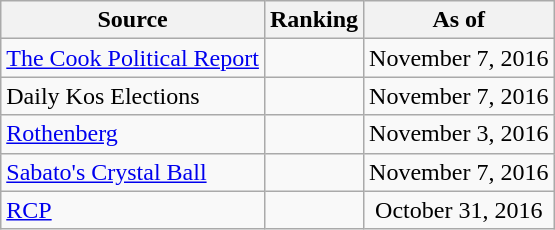<table class="wikitable" style="text-align:center">
<tr>
<th>Source</th>
<th>Ranking</th>
<th>As of</th>
</tr>
<tr>
<td align=left><a href='#'>The Cook Political Report</a></td>
<td></td>
<td>November 7, 2016</td>
</tr>
<tr>
<td align=left>Daily Kos Elections</td>
<td></td>
<td>November 7, 2016</td>
</tr>
<tr>
<td align=left><a href='#'>Rothenberg</a></td>
<td></td>
<td>November 3, 2016</td>
</tr>
<tr>
<td align=left><a href='#'>Sabato's Crystal Ball</a></td>
<td></td>
<td>November 7, 2016</td>
</tr>
<tr>
<td align="left"><a href='#'>RCP</a></td>
<td></td>
<td>October 31, 2016</td>
</tr>
</table>
